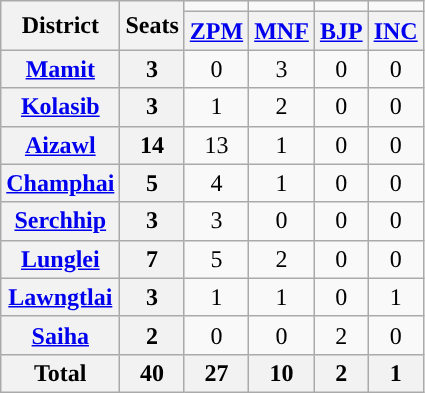<table class="wikitable sortable" style="text-align:center;">
<tr>
<th rowspan="2">District</th>
<th rowspan="2">Seats</th>
<td></td>
<td></td>
<td></td>
<td></td>
</tr>
<tr>
<th><a href='#'>ZPM</a></th>
<th><a href='#'>MNF</a></th>
<th><a href='#'>BJP</a></th>
<th><a href='#'>INC</a></th>
</tr>
<tr>
<th><a href='#'>Mamit</a></th>
<th>3</th>
<td>0</td>
<td style="background:">3</td>
<td>0</td>
<td>0</td>
</tr>
<tr>
<th><a href='#'>Kolasib</a></th>
<th>3</th>
<td>1</td>
<td style="background:">2</td>
<td>0</td>
<td>0</td>
</tr>
<tr>
<th><a href='#'>Aizawl</a></th>
<th>14</th>
<td style="background:">13</td>
<td>1</td>
<td>0</td>
<td>0</td>
</tr>
<tr>
<th><a href='#'>Champhai</a></th>
<th>5</th>
<td style="background:">4</td>
<td>1</td>
<td>0</td>
<td>0</td>
</tr>
<tr>
<th><a href='#'>Serchhip</a></th>
<th>3</th>
<td style="background:">3</td>
<td>0</td>
<td>0</td>
<td>0</td>
</tr>
<tr>
<th><a href='#'>Lunglei</a></th>
<th>7</th>
<td style="background:">5</td>
<td>2</td>
<td>0</td>
<td>0</td>
</tr>
<tr>
<th><a href='#'>Lawngtlai</a></th>
<th>3</th>
<td>1</td>
<td>1</td>
<td>0</td>
<td>1</td>
</tr>
<tr>
<th><a href='#'>Saiha</a></th>
<th>2</th>
<td>0</td>
<td>0</td>
<td style="background:">2</td>
<td>0</td>
</tr>
<tr>
<th>Total</th>
<th>40</th>
<th>27</th>
<th>10</th>
<th>2</th>
<th>1</th>
</tr>
</table>
